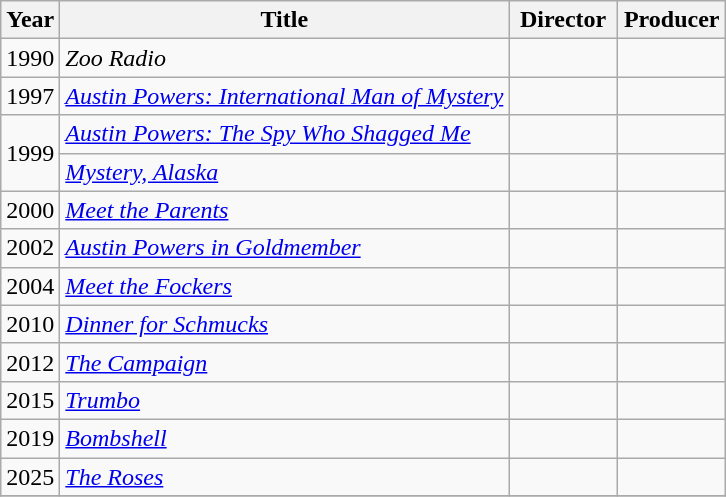<table class="wikitable">
<tr>
<th>Year</th>
<th>Title</th>
<th width=65>Director</th>
<th width=65>Producer</th>
</tr>
<tr>
<td>1990</td>
<td><em>Zoo Radio</em></td>
<td></td>
<td></td>
</tr>
<tr>
<td>1997</td>
<td><em><a href='#'>Austin Powers: International Man of Mystery</a></em></td>
<td></td>
<td></td>
</tr>
<tr>
<td rowspan="2">1999</td>
<td><em><a href='#'>Austin Powers: The Spy Who Shagged Me</a></em></td>
<td></td>
<td></td>
</tr>
<tr>
<td><em><a href='#'>Mystery, Alaska</a></em></td>
<td></td>
<td></td>
</tr>
<tr>
<td>2000</td>
<td><em><a href='#'>Meet the Parents</a></em></td>
<td></td>
<td></td>
</tr>
<tr>
<td>2002</td>
<td><em><a href='#'>Austin Powers in Goldmember</a></em></td>
<td></td>
<td></td>
</tr>
<tr>
<td>2004</td>
<td><em><a href='#'>Meet the Fockers</a></em></td>
<td></td>
<td></td>
</tr>
<tr>
<td>2010</td>
<td><em><a href='#'>Dinner for Schmucks</a></em></td>
<td></td>
<td></td>
</tr>
<tr>
<td>2012</td>
<td><em><a href='#'>The Campaign</a></em></td>
<td></td>
<td></td>
</tr>
<tr>
<td>2015</td>
<td><em><a href='#'>Trumbo</a></em></td>
<td></td>
<td></td>
</tr>
<tr>
<td>2019</td>
<td><em><a href='#'>Bombshell</a></em></td>
<td></td>
<td></td>
</tr>
<tr>
<td>2025</td>
<td><em><a href='#'>The Roses</a></em></td>
<td></td>
<td></td>
</tr>
<tr>
</tr>
</table>
